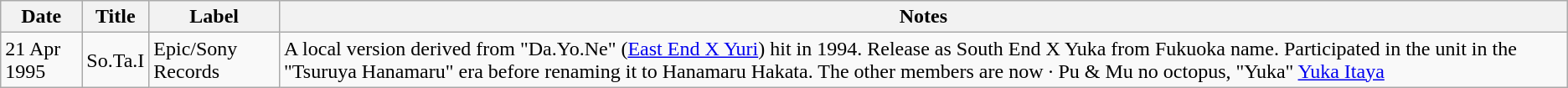<table class="wikitable">
<tr>
<th>Date</th>
<th>Title</th>
<th>Label</th>
<th>Notes</th>
</tr>
<tr>
<td>21 Apr 1995</td>
<td>So.Ta.I</td>
<td>Epic/Sony Records</td>
<td>A local version derived from "Da.Yo.Ne" (<a href='#'>East End X Yuri</a>) hit in 1994. Release as South End X Yuka from Fukuoka name. Participated in the unit in the "Tsuruya Hanamaru" era before renaming it to Hanamaru Hakata. The other members are now · Pu & Mu no octopus, "Yuka" <a href='#'>Yuka Itaya</a></td>
</tr>
</table>
